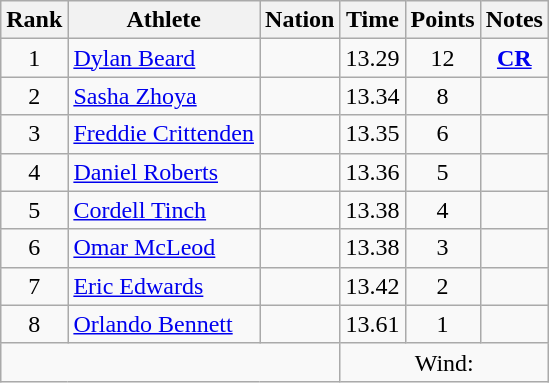<table class="wikitable mw-datatable sortable" style="text-align:center;">
<tr>
<th scope="col" style="width: 10px;">Rank</th>
<th scope="col">Athlete</th>
<th scope="col">Nation</th>
<th scope="col">Time</th>
<th scope="col">Points</th>
<th scope="col">Notes</th>
</tr>
<tr>
<td>1</td>
<td align="left"><a href='#'>Dylan Beard</a> </td>
<td align="left"></td>
<td>13.29</td>
<td>12</td>
<td><strong><a href='#'>CR</a></strong></td>
</tr>
<tr>
<td>2</td>
<td align="left"><a href='#'>Sasha Zhoya</a> </td>
<td align="left"></td>
<td>13.34</td>
<td>8</td>
<td></td>
</tr>
<tr>
<td>3</td>
<td align="left"><a href='#'>Freddie Crittenden</a> </td>
<td align="left"></td>
<td>13.35</td>
<td>6</td>
<td></td>
</tr>
<tr>
<td>4</td>
<td align="left"><a href='#'>Daniel Roberts</a> </td>
<td align="left"></td>
<td>13.36</td>
<td>5</td>
<td></td>
</tr>
<tr>
<td>5</td>
<td align="left"><a href='#'>Cordell Tinch</a> </td>
<td align="left"></td>
<td>13.38</td>
<td>4</td>
<td></td>
</tr>
<tr>
<td>6</td>
<td align="left"><a href='#'>Omar McLeod</a> </td>
<td align="left"></td>
<td>13.38</td>
<td>3</td>
<td></td>
</tr>
<tr>
<td>7</td>
<td align=left><a href='#'>Eric Edwards</a> </td>
<td align=left></td>
<td>13.42</td>
<td>2</td>
<td></td>
</tr>
<tr>
<td>8</td>
<td align="left"><a href='#'>Orlando Bennett</a> </td>
<td align="left"></td>
<td>13.61</td>
<td>1</td>
<td></td>
</tr>
<tr class="sortbottom">
<td colspan="3"></td>
<td colspan="3">Wind: </td>
</tr>
</table>
